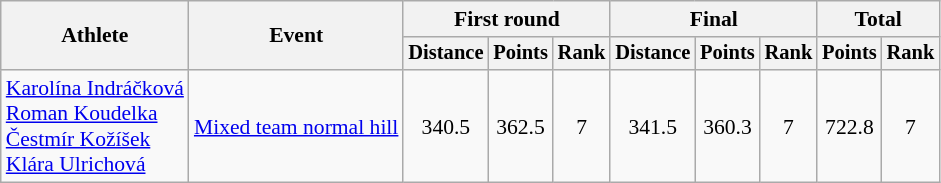<table class="wikitable" style="font-size:90%">
<tr>
<th rowspan=2>Athlete</th>
<th rowspan=2>Event</th>
<th colspan=3>First round</th>
<th colspan=3>Final</th>
<th colspan=2>Total</th>
</tr>
<tr style="font-size:95%">
<th>Distance</th>
<th>Points</th>
<th>Rank</th>
<th>Distance</th>
<th>Points</th>
<th>Rank</th>
<th>Points</th>
<th>Rank</th>
</tr>
<tr align=center>
<td align=left><a href='#'>Karolína Indráčková</a><br><a href='#'>Roman Koudelka</a><br><a href='#'>Čestmír Kožíšek</a><br><a href='#'>Klára Ulrichová</a></td>
<td align=left><a href='#'>Mixed team normal hill</a></td>
<td>340.5</td>
<td>362.5</td>
<td>7</td>
<td>341.5</td>
<td>360.3</td>
<td>7</td>
<td>722.8</td>
<td>7</td>
</tr>
</table>
